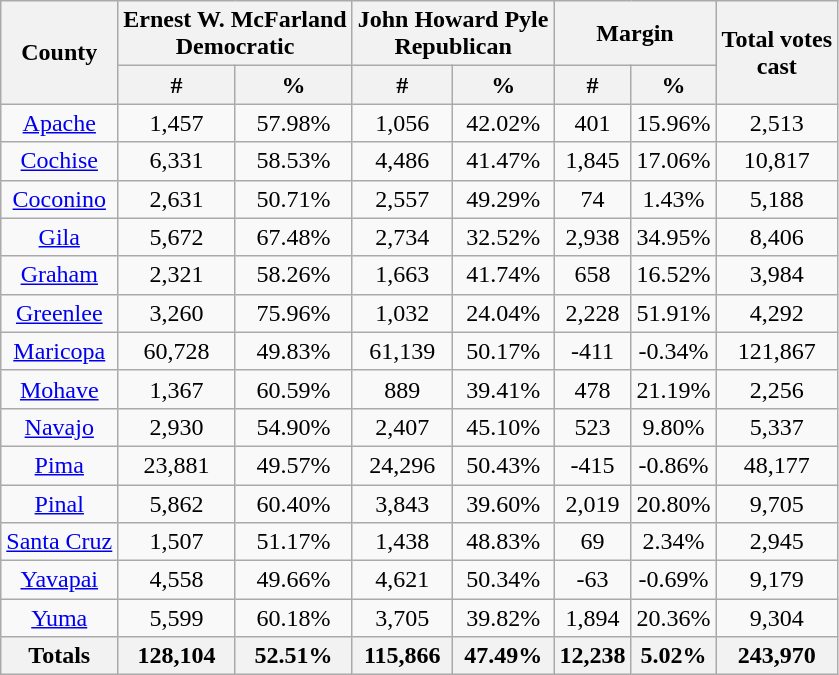<table class="wikitable sortable" style="text-align:center">
<tr>
<th rowspan="2">County</th>
<th style="text-align:center;" colspan="2">Ernest W. McFarland<br>Democratic</th>
<th style="text-align:center;" colspan="2">John Howard Pyle<br>Republican</th>
<th style="text-align:center;" colspan="2">Margin</th>
<th style="text-align:center;" rowspan="2">Total votes<br>cast</th>
</tr>
<tr>
<th style="text-align:center;" data-sort-type="number">#</th>
<th style="text-align:center;" data-sort-type="number">%</th>
<th style="text-align:center;" data-sort-type="number">#</th>
<th style="text-align:center;" data-sort-type="number">%</th>
<th style="text-align:center;" data-sort-type="number">#</th>
<th style="text-align:center;" data-sort-type="number">%</th>
</tr>
<tr style="text-align:center;">
<td><a href='#'>Apache</a></td>
<td>1,457</td>
<td>57.98%</td>
<td>1,056</td>
<td>42.02%</td>
<td>401</td>
<td>15.96%</td>
<td>2,513</td>
</tr>
<tr style="text-align:center;">
<td><a href='#'>Cochise</a></td>
<td>6,331</td>
<td>58.53%</td>
<td>4,486</td>
<td>41.47%</td>
<td>1,845</td>
<td>17.06%</td>
<td>10,817</td>
</tr>
<tr style="text-align:center;">
<td><a href='#'>Coconino</a></td>
<td>2,631</td>
<td>50.71%</td>
<td>2,557</td>
<td>49.29%</td>
<td>74</td>
<td>1.43%</td>
<td>5,188</td>
</tr>
<tr style="text-align:center;">
<td><a href='#'>Gila</a></td>
<td>5,672</td>
<td>67.48%</td>
<td>2,734</td>
<td>32.52%</td>
<td>2,938</td>
<td>34.95%</td>
<td>8,406</td>
</tr>
<tr style="text-align:center;">
<td><a href='#'>Graham</a></td>
<td>2,321</td>
<td>58.26%</td>
<td>1,663</td>
<td>41.74%</td>
<td>658</td>
<td>16.52%</td>
<td>3,984</td>
</tr>
<tr style="text-align:center;">
<td><a href='#'>Greenlee</a></td>
<td>3,260</td>
<td>75.96%</td>
<td>1,032</td>
<td>24.04%</td>
<td>2,228</td>
<td>51.91%</td>
<td>4,292</td>
</tr>
<tr style="text-align:center;">
<td><a href='#'>Maricopa</a></td>
<td>60,728</td>
<td>49.83%</td>
<td>61,139</td>
<td>50.17%</td>
<td>-411</td>
<td>-0.34%</td>
<td>121,867</td>
</tr>
<tr style="text-align:center;">
<td><a href='#'>Mohave</a></td>
<td>1,367</td>
<td>60.59%</td>
<td>889</td>
<td>39.41%</td>
<td>478</td>
<td>21.19%</td>
<td>2,256</td>
</tr>
<tr style="text-align:center;">
<td><a href='#'>Navajo</a></td>
<td>2,930</td>
<td>54.90%</td>
<td>2,407</td>
<td>45.10%</td>
<td>523</td>
<td>9.80%</td>
<td>5,337</td>
</tr>
<tr style="text-align:center;">
<td><a href='#'>Pima</a></td>
<td>23,881</td>
<td>49.57%</td>
<td>24,296</td>
<td>50.43%</td>
<td>-415</td>
<td>-0.86%</td>
<td>48,177</td>
</tr>
<tr style="text-align:center;">
<td><a href='#'>Pinal</a></td>
<td>5,862</td>
<td>60.40%</td>
<td>3,843</td>
<td>39.60%</td>
<td>2,019</td>
<td>20.80%</td>
<td>9,705</td>
</tr>
<tr style="text-align:center;">
<td><a href='#'>Santa Cruz</a></td>
<td>1,507</td>
<td>51.17%</td>
<td>1,438</td>
<td>48.83%</td>
<td>69</td>
<td>2.34%</td>
<td>2,945</td>
</tr>
<tr style="text-align:center;">
<td><a href='#'>Yavapai</a></td>
<td>4,558</td>
<td>49.66%</td>
<td>4,621</td>
<td>50.34%</td>
<td>-63</td>
<td>-0.69%</td>
<td>9,179</td>
</tr>
<tr style="text-align:center;">
<td><a href='#'>Yuma</a></td>
<td>5,599</td>
<td>60.18%</td>
<td>3,705</td>
<td>39.82%</td>
<td>1,894</td>
<td>20.36%</td>
<td>9,304</td>
</tr>
<tr style="text-align:center;">
<th>Totals</th>
<th>128,104</th>
<th>52.51%</th>
<th>115,866</th>
<th>47.49%</th>
<th>12,238</th>
<th>5.02%</th>
<th>243,970</th>
</tr>
</table>
